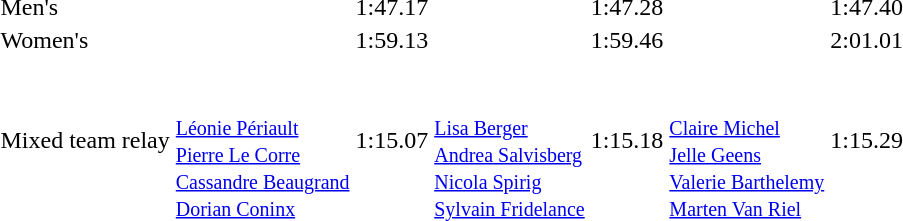<table>
<tr>
<td>Men's</td>
<td></td>
<td>1:47.17</td>
<td></td>
<td>1:47.28</td>
<td></td>
<td>1:47.40</td>
</tr>
<tr>
<td>Women's</td>
<td></td>
<td>1:59.13</td>
<td></td>
<td>1:59.46</td>
<td></td>
<td>2:01.01</td>
</tr>
<tr>
<td>Mixed team relay</td>
<td><br><br><small><a href='#'>Léonie Périault</a><br>
<a href='#'>Pierre Le Corre</a><br>
<a href='#'>Cassandre Beaugrand</a><br>
<a href='#'>Dorian Coninx</a></small></td>
<td>1:15.07</td>
<td><br><br><small><a href='#'>Lisa Berger</a><br>
<a href='#'>Andrea Salvisberg</a><br>
<a href='#'>Nicola Spirig</a><br>
<a href='#'>Sylvain Fridelance</a></small></td>
<td>1:15.18</td>
<td><br><br><small><a href='#'>Claire Michel</a><br>
<a href='#'>Jelle Geens</a><br>
<a href='#'>Valerie Barthelemy</a><br>
<a href='#'>Marten Van Riel</a></small></td>
<td>1:15.29</td>
</tr>
</table>
